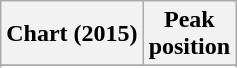<table class="wikitable sortable plainrowheaders" style="text-align:center;">
<tr>
<th scope="col">Chart (2015)</th>
<th scope="col">Peak<br>position</th>
</tr>
<tr>
</tr>
<tr>
</tr>
<tr>
</tr>
<tr>
</tr>
<tr>
</tr>
<tr>
</tr>
<tr>
</tr>
<tr>
</tr>
<tr>
</tr>
</table>
